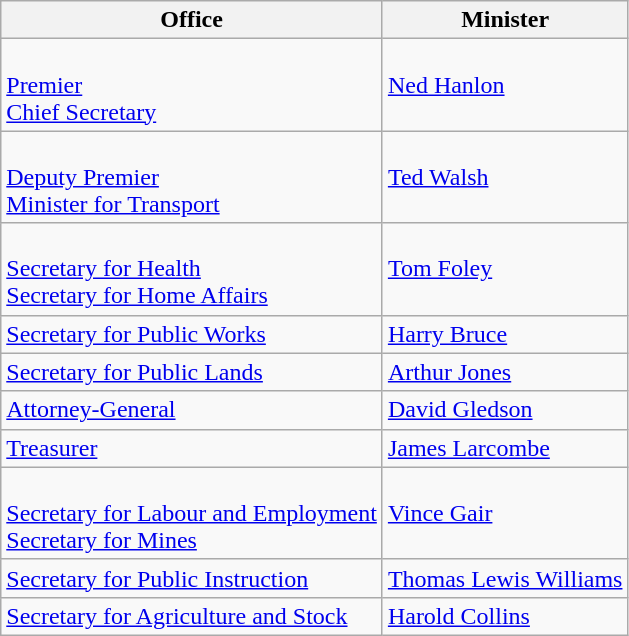<table class="wikitable">
<tr>
<th>Office</th>
<th>Minister</th>
</tr>
<tr>
<td><br><a href='#'>Premier</a><br>
<a href='#'>Chief Secretary</a><br></td>
<td><a href='#'>Ned Hanlon</a></td>
</tr>
<tr>
<td><br><a href='#'>Deputy Premier</a><br>
<a href='#'>Minister for Transport</a></td>
<td><a href='#'>Ted Walsh</a></td>
</tr>
<tr>
<td><br><a href='#'>Secretary for Health</a><br>
<a href='#'>Secretary for Home Affairs</a></td>
<td><a href='#'>Tom Foley</a></td>
</tr>
<tr>
<td><a href='#'>Secretary for Public Works</a></td>
<td><a href='#'>Harry Bruce</a></td>
</tr>
<tr>
<td><a href='#'>Secretary for Public Lands</a></td>
<td><a href='#'>Arthur Jones</a></td>
</tr>
<tr>
<td><a href='#'>Attorney-General</a></td>
<td><a href='#'>David Gledson</a></td>
</tr>
<tr>
<td><a href='#'>Treasurer</a></td>
<td><a href='#'>James Larcombe</a></td>
</tr>
<tr>
<td><br><a href='#'>Secretary for Labour and Employment</a><br>
<a href='#'>Secretary for Mines</a></td>
<td><a href='#'>Vince Gair</a></td>
</tr>
<tr>
<td><a href='#'>Secretary for Public Instruction</a></td>
<td><a href='#'>Thomas Lewis Williams</a></td>
</tr>
<tr>
<td><a href='#'>Secretary for Agriculture and Stock</a></td>
<td><a href='#'>Harold Collins</a></td>
</tr>
</table>
